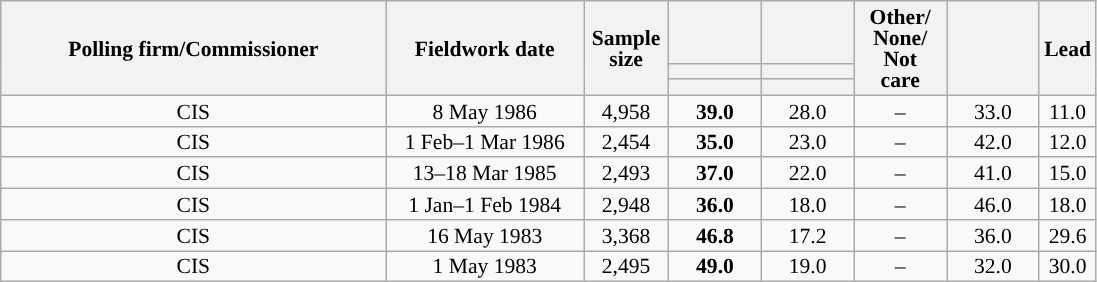<table class="wikitable collapsible collapsed" style="text-align:center; font-size:90%; line-height:14px;">
<tr style="height:42px;">
<th style="width:250px;" rowspan="3">Polling firm/Commissioner</th>
<th style="width:125px;" rowspan="3">Fieldwork date</th>
<th style="width:50px;" rowspan="3">Sample size</th>
<th style="width:55px;"></th>
<th style="width:55px;"></th>
<th style="width:55px;" rowspan="3">Other/<br>None/<br>Not<br>care</th>
<th style="width:55px;" rowspan="3"></th>
<th style="width:30px;" rowspan="3">Lead</th>
</tr>
<tr>
<th style="color:inherit;background:"></th>
<th style="color:inherit;background:"></th>
</tr>
<tr>
<th></th>
<th></th>
</tr>
<tr>
<td>CIS</td>
<td>8 May 1986</td>
<td>4,958</td>
<td><strong>39.0</strong></td>
<td>28.0</td>
<td>–</td>
<td>33.0</td>
<td style="background:">11.0</td>
</tr>
<tr>
<td>CIS</td>
<td>1 Feb–1 Mar 1986</td>
<td>2,454</td>
<td><strong>35.0</strong></td>
<td>23.0</td>
<td>–</td>
<td>42.0</td>
<td style="background:">12.0</td>
</tr>
<tr>
<td>CIS</td>
<td>13–18 Mar 1985</td>
<td>2,493</td>
<td><strong>37.0</strong></td>
<td>22.0</td>
<td>–</td>
<td>41.0</td>
<td style="background:">15.0</td>
</tr>
<tr>
<td>CIS</td>
<td>1 Jan–1 Feb 1984</td>
<td>2,948</td>
<td><strong>36.0</strong></td>
<td>18.0</td>
<td>–</td>
<td>46.0</td>
<td style="background:">18.0</td>
</tr>
<tr>
<td>CIS</td>
<td>16 May 1983</td>
<td>3,368</td>
<td><strong>46.8</strong></td>
<td>17.2</td>
<td>–</td>
<td>36.0</td>
<td style="background:">29.6</td>
</tr>
<tr>
<td>CIS</td>
<td>1 May 1983</td>
<td>2,495</td>
<td><strong>49.0</strong></td>
<td>19.0</td>
<td>–</td>
<td>32.0</td>
<td style="background:">30.0</td>
</tr>
</table>
